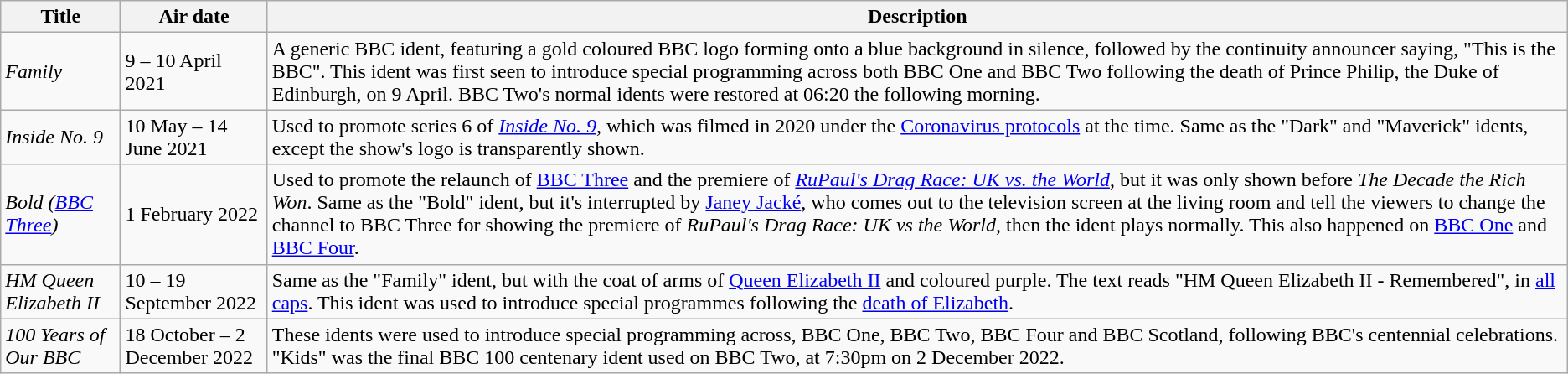<table class="wikitable">
<tr>
<th>Title</th>
<th>Air date</th>
<th>Description</th>
</tr>
<tr>
<td><em>Family</em></td>
<td>9 – 10 April 2021</td>
<td>A generic BBC ident, featuring a gold coloured BBC logo forming onto a blue background in silence, followed by the continuity announcer saying, "This is the BBC". This ident was first seen to introduce special programming across both BBC One and BBC Two following the death of Prince Philip, the Duke of Edinburgh, on 9 April. BBC Two's normal idents were restored at 06:20 the following morning.</td>
</tr>
<tr>
<td><em>Inside No. 9</em></td>
<td>10 May – 14 June 2021</td>
<td>Used to promote series 6 of <em><a href='#'>Inside No. 9</a></em>, which was filmed in 2020 under the <a href='#'>Coronavirus protocols</a> at the time. Same as the "Dark" and "Maverick" idents, except the show's logo is transparently shown.</td>
</tr>
<tr>
<td><em>Bold (<a href='#'>BBC Three</a>)</em></td>
<td>1 February 2022</td>
<td>Used to promote the relaunch of <a href='#'>BBC Three</a> and the premiere of <em><a href='#'>RuPaul's Drag Race: UK vs. the World</a></em>, but it was only shown before <em>The Decade the Rich Won</em>. Same as the "Bold" ident, but it's interrupted by <a href='#'>Janey Jacké</a>, who comes out to the television screen at the living room and tell the viewers to change the channel to BBC Three for showing the premiere of <em>RuPaul's Drag Race: UK vs the World</em>, then the ident plays normally. This also happened on <a href='#'>BBC One</a> and <a href='#'>BBC Four</a>.</td>
</tr>
<tr>
<td><em>HM Queen Elizabeth II</em></td>
<td>10 – 19 September 2022</td>
<td>Same as the "Family" ident, but with the coat of arms of <a href='#'>Queen Elizabeth II</a> and coloured purple. The text reads "HM Queen Elizabeth II - Remembered", in <a href='#'>all caps</a>. This ident was used to introduce special programmes following the <a href='#'>death of Elizabeth</a>.</td>
</tr>
<tr>
<td><em>100 Years of Our BBC</em></td>
<td>18 October – 2 December 2022</td>
<td>These idents were used to introduce special programming across, BBC One, BBC Two, BBC Four and BBC Scotland, following BBC's centennial celebrations. "Kids" was the final BBC 100 centenary ident used on BBC Two, at 7:30pm on 2 December 2022.</td>
</tr>
</table>
